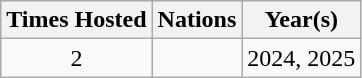<table class="wikitable">
<tr>
<th>Times Hosted</th>
<th>Nations</th>
<th>Year(s)</th>
</tr>
<tr>
<td align=center>2</td>
<td></td>
<td>2024, 2025</td>
</tr>
</table>
